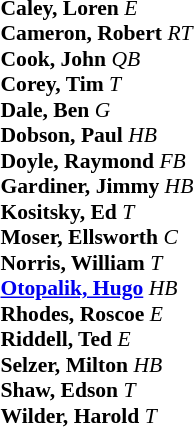<table class="toccolours" style="border-collapse:collapse; font-size:90%;">
<tr>
<td colspan="7" align="center"></td>
</tr>
<tr>
<td colspan=7 align="right"></td>
</tr>
<tr>
<td valign="top"><br><strong>Caley, Loren</strong> <em>E</em><br>
<strong>Cameron, Robert</strong> <em>RT</em><br>
<strong>Cook, John</strong> <em>QB</em><br>
<strong>Corey, Tim</strong> <em>T</em><br>
<strong>Dale, Ben</strong> <em>G</em><br>
<strong>Dobson, Paul</strong> <em>HB</em><br>
<strong>Doyle, Raymond</strong> <em>FB</em><br>
<strong>Gardiner, Jimmy</strong> <em>HB</em><br>
<strong>Kositsky, Ed</strong> <em>T</em><br>
<strong>Moser, Ellsworth</strong> <em>C</em><br>
<strong>Norris, William</strong> <em>T</em><br>
<strong><a href='#'>Otopalik, Hugo</a></strong> <em>HB</em><br>
<strong>Rhodes, Roscoe</strong> <em>E</em><br>
<strong>Riddell, Ted</strong> <em>E</em><br>
<strong>Selzer, Milton</strong> <em>HB</em><br>
<strong>Shaw, Edson</strong> <em>T</em><br>
<strong>Wilder, Harold</strong> <em>T</em></td>
</tr>
</table>
